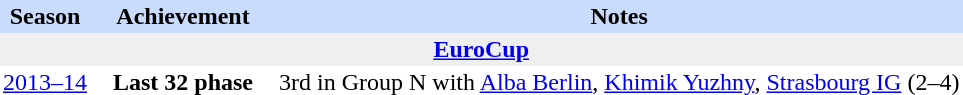<table class="toccolours" border="0" cellpadding="2" cellspacing="0" align="left" style="margin:0.5em;">
<tr bgcolor=#CADCFB>
<th>Season</th>
<th style="width:120px;">Achievement</th>
<th>Notes</th>
</tr>
<tr>
<th colspan="4" bgcolor=#EFEFEF><a href='#'>EuroCup</a></th>
</tr>
<tr>
<td align="center"><a href='#'>2013–14</a></td>
<td align="center"><strong>Last 32 phase</strong></td>
<td align="left">3rd in Group N with <a href='#'>Alba Berlin</a>, <a href='#'>Khimik Yuzhny</a>, <a href='#'>Strasbourg IG</a> (2–4)</td>
</tr>
<tr>
</tr>
</table>
